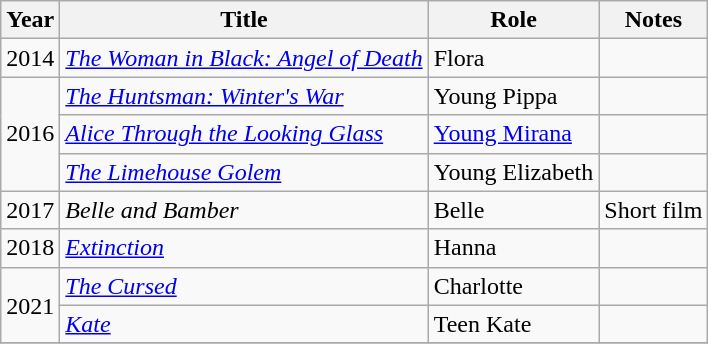<table class="wikitable sortable">
<tr>
<th>Year</th>
<th>Title</th>
<th>Role</th>
<th class="unsortable">Notes</th>
</tr>
<tr>
<td>2014</td>
<td><em><a href='#'>The Woman in Black: Angel of Death</a></em></td>
<td>Flora</td>
<td></td>
</tr>
<tr>
<td rowspan="3">2016</td>
<td><em><a href='#'>The Huntsman: Winter's War</a></em></td>
<td>Young Pippa</td>
<td></td>
</tr>
<tr>
<td><em><a href='#'>Alice Through the Looking Glass</a></em></td>
<td><a href='#'>Young Mirana</a></td>
<td></td>
</tr>
<tr>
<td><em><a href='#'>The Limehouse Golem</a></em></td>
<td>Young Elizabeth</td>
<td></td>
</tr>
<tr>
<td>2017</td>
<td><em>Belle and Bamber</em></td>
<td>Belle</td>
<td>Short film</td>
</tr>
<tr>
<td>2018</td>
<td><em><a href='#'>Extinction</a></em></td>
<td>Hanna</td>
<td></td>
</tr>
<tr>
<td rowspan="2">2021</td>
<td><em><a href='#'>The Cursed</a></em></td>
<td>Charlotte</td>
<td></td>
</tr>
<tr>
<td><em><a href='#'>Kate</a></em></td>
<td>Teen Kate</td>
<td></td>
</tr>
<tr>
</tr>
</table>
